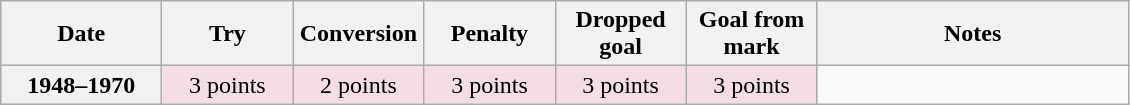<table class="wikitable">
<tr>
<th scope="col" width="100px">Date</th>
<th scope="col" width="80px">Try</th>
<th scope="col" width="80px">Conversion</th>
<th scope="col" width="80px">Penalty</th>
<th scope="col" width="80px">Dropped goal</th>
<th scope="col" width="80px">Goal from mark</th>
<th scope="col" width="200px">Notes<br></th>
</tr>
<tr style="text-align:center;  background:#F4DDE7;">
<th>1948–1970</th>
<td>3 points</td>
<td>2 points</td>
<td>3 points</td>
<td>3 points</td>
<td>3 points<br></td>
</tr>
</table>
